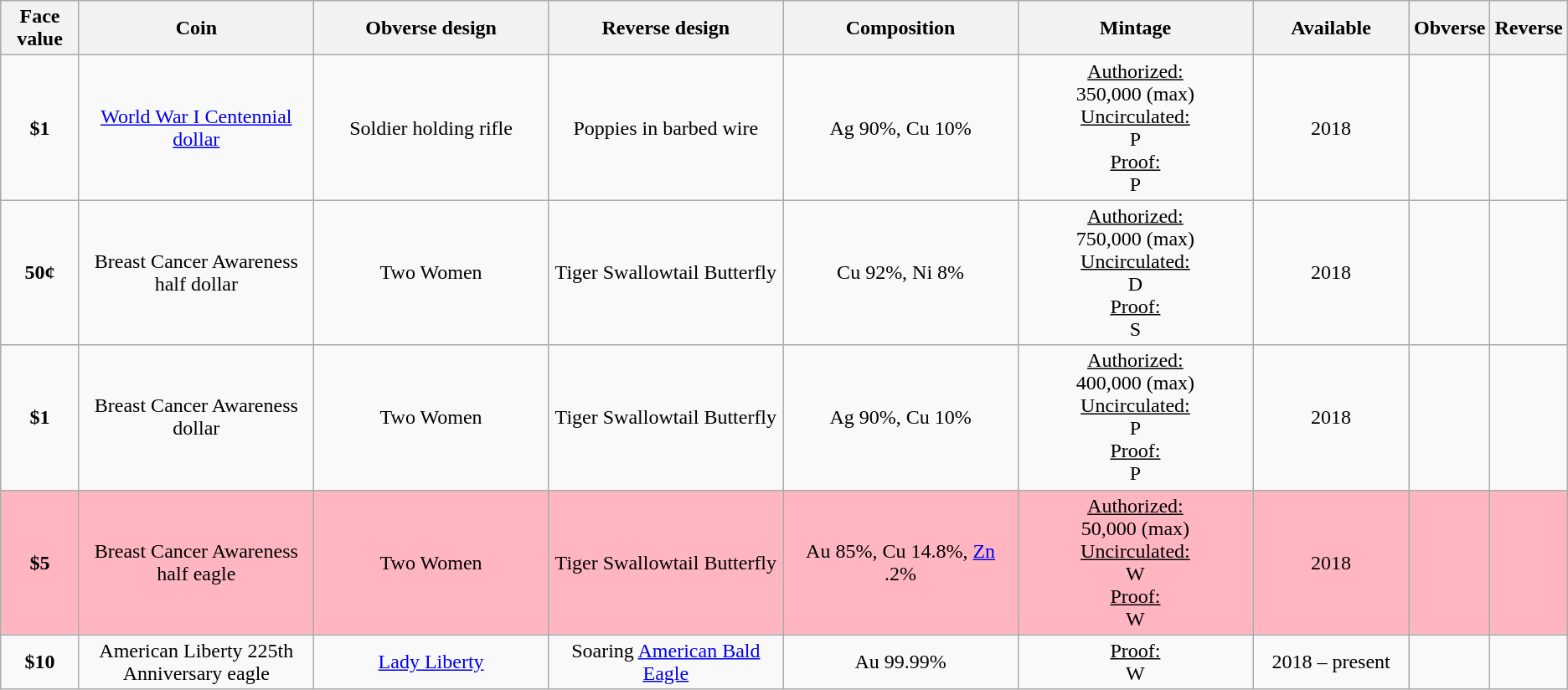<table class="wikitable">
<tr>
<th width="5%">Face value</th>
<th width="15%">Coin</th>
<th width="15%">Obverse design</th>
<th width="15%">Reverse design</th>
<th width="15%">Composition</th>
<th width="15%">Mintage</th>
<th width="10%">Available</th>
<th>Obverse</th>
<th>Reverse</th>
</tr>
<tr>
<td align="center"><strong>$1</strong></td>
<td align="center"><a href='#'>World War I Centennial dollar</a></td>
<td align="center">Soldier holding rifle</td>
<td align="center">Poppies in barbed wire</td>
<td align="center">Ag 90%, Cu 10%</td>
<td align="center"><u>Authorized:</u><br>350,000 (max)<br><u>Uncirculated:</u><br> P<br><u>Proof:</u><br> P</td>
<td align="center">2018</td>
<td></td>
<td></td>
</tr>
<tr>
<td align="center"><strong>50¢</strong></td>
<td align="center">Breast Cancer Awareness half dollar</td>
<td align="center">Two Women</td>
<td align="center">Tiger Swallowtail Butterfly</td>
<td align="center">Cu 92%, Ni 8%</td>
<td align="center"><u>Authorized:</u><br>750,000 (max)<br><u>Uncirculated:</u><br> D<br><u>Proof:</u><br> S</td>
<td align="center">2018</td>
<td></td>
<td></td>
</tr>
<tr>
<td align="center"><strong>$1</strong></td>
<td align="center">Breast Cancer Awareness dollar</td>
<td align="center">Two Women</td>
<td align="center">Tiger Swallowtail Butterfly</td>
<td align="center">Ag 90%, Cu 10%</td>
<td align="center"><u>Authorized:</u><br>400,000 (max)<br><u>Uncirculated:</u><br> P<br><u>Proof:</u><br> P</td>
<td align="center">2018</td>
<td></td>
<td></td>
</tr>
<tr bgcolor="#FFB6C1">
<td align="center"><strong>$5</strong></td>
<td align="center">Breast Cancer Awareness half eagle</td>
<td align="center">Two Women</td>
<td align="center">Tiger Swallowtail Butterfly</td>
<td align="center">Au 85%, Cu 14.8%, <a href='#'>Zn</a> .2%</td>
<td align="center"><u>Authorized:</u><br>50,000 (max)<br><u>Uncirculated:</u><br> W<br><u>Proof:</u><br> W</td>
<td align="center">2018</td>
<td></td>
<td></td>
</tr>
<tr>
<td align="center"><strong>$10</strong></td>
<td align="center">American Liberty 225th Anniversary eagle</td>
<td align="center"><a href='#'>Lady Liberty</a></td>
<td align="center">Soaring <a href='#'>American Bald Eagle</a></td>
<td align="center">Au 99.99%</td>
<td align="center"><u>Proof:</u><br> W</td>
<td align="center">2018 – present</td>
<td></td>
<td></td>
</tr>
</table>
